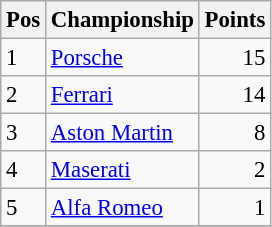<table class="wikitable" style="font-size: 95%;">
<tr>
<th>Pos</th>
<th>Championship</th>
<th>Points</th>
</tr>
<tr>
<td>1</td>
<td> <a href='#'>Porsche</a></td>
<td align="right">15</td>
</tr>
<tr>
<td>2</td>
<td> <a href='#'>Ferrari</a></td>
<td align="right">14</td>
</tr>
<tr>
<td>3</td>
<td> <a href='#'>Aston Martin</a></td>
<td align="right">8</td>
</tr>
<tr>
<td>4</td>
<td> <a href='#'>Maserati</a></td>
<td align="right">2</td>
</tr>
<tr>
<td>5</td>
<td> <a href='#'>Alfa Romeo</a></td>
<td align="right">1</td>
</tr>
<tr>
</tr>
</table>
